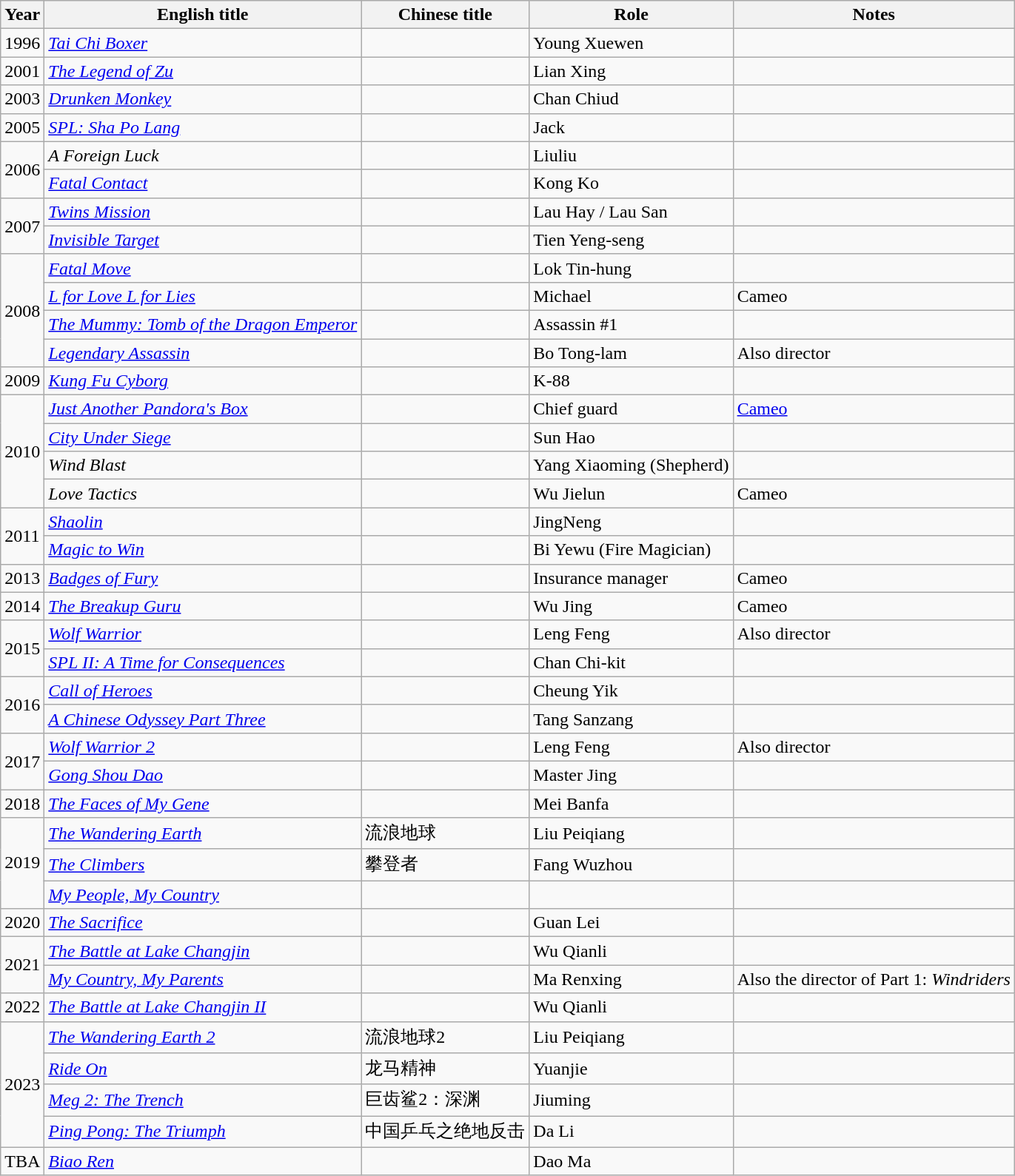<table class="wikitable">
<tr>
<th>Year</th>
<th>English title</th>
<th>Chinese title</th>
<th>Role</th>
<th>Notes</th>
</tr>
<tr>
<td>1996</td>
<td><em><a href='#'>Tai Chi Boxer</a></em></td>
<td></td>
<td>Young Xuewen</td>
<td></td>
</tr>
<tr>
<td>2001</td>
<td><em><a href='#'>The Legend of Zu</a></em></td>
<td></td>
<td>Lian Xing</td>
<td></td>
</tr>
<tr>
<td>2003</td>
<td><em><a href='#'>Drunken Monkey</a></em></td>
<td></td>
<td>Chan Chiud</td>
<td></td>
</tr>
<tr>
<td>2005</td>
<td><em><a href='#'>SPL: Sha Po Lang</a></em></td>
<td></td>
<td>Jack</td>
<td></td>
</tr>
<tr>
<td rowspan=2>2006</td>
<td><em>A Foreign Luck</em></td>
<td></td>
<td>Liuliu</td>
<td></td>
</tr>
<tr>
<td><em><a href='#'>Fatal Contact</a></em></td>
<td></td>
<td>Kong Ko</td>
<td></td>
</tr>
<tr>
<td rowspan=2>2007</td>
<td><em><a href='#'>Twins Mission</a></em></td>
<td></td>
<td>Lau Hay / Lau San</td>
<td></td>
</tr>
<tr>
<td><em><a href='#'>Invisible Target</a></em></td>
<td></td>
<td>Tien Yeng-seng</td>
<td></td>
</tr>
<tr>
<td rowspan=4>2008</td>
<td><em><a href='#'>Fatal Move</a></em></td>
<td></td>
<td>Lok Tin-hung</td>
<td></td>
</tr>
<tr>
<td><em><a href='#'>L for Love L for Lies</a></em></td>
<td></td>
<td>Michael</td>
<td>Cameo</td>
</tr>
<tr>
<td><em><a href='#'>The Mummy: Tomb of the Dragon Emperor</a></em></td>
<td></td>
<td>Assassin #1</td>
<td></td>
</tr>
<tr>
<td><em><a href='#'>Legendary Assassin</a></em></td>
<td></td>
<td>Bo Tong-lam</td>
<td>Also director</td>
</tr>
<tr>
<td rowspan=1>2009</td>
<td><em><a href='#'>Kung Fu Cyborg</a></em></td>
<td></td>
<td>K-88</td>
<td></td>
</tr>
<tr>
<td rowspan=4>2010</td>
<td><em><a href='#'>Just Another Pandora's Box</a></em></td>
<td></td>
<td>Chief guard</td>
<td><a href='#'>Cameo</a></td>
</tr>
<tr>
<td><em><a href='#'>City Under Siege</a></em></td>
<td></td>
<td>Sun Hao</td>
<td></td>
</tr>
<tr>
<td><em>Wind Blast</em></td>
<td></td>
<td>Yang Xiaoming (Shepherd)</td>
<td></td>
</tr>
<tr>
<td><em>Love Tactics</em></td>
<td></td>
<td>Wu Jielun</td>
<td>Cameo</td>
</tr>
<tr>
<td rowspan=2>2011</td>
<td><em><a href='#'>Shaolin</a></em></td>
<td></td>
<td>JingNeng</td>
<td></td>
</tr>
<tr>
<td><em><a href='#'>Magic to Win</a></em></td>
<td></td>
<td>Bi Yewu (Fire Magician)</td>
<td></td>
</tr>
<tr>
<td>2013</td>
<td><em><a href='#'>Badges of Fury</a></em></td>
<td></td>
<td>Insurance manager</td>
<td>Cameo</td>
</tr>
<tr>
<td>2014</td>
<td><em><a href='#'>The Breakup Guru</a></em></td>
<td></td>
<td>Wu Jing</td>
<td>Cameo</td>
</tr>
<tr>
<td rowspan=2>2015</td>
<td><em><a href='#'>Wolf Warrior</a></em></td>
<td></td>
<td>Leng Feng</td>
<td>Also director</td>
</tr>
<tr>
<td><em><a href='#'>SPL II: A Time for Consequences</a></em></td>
<td></td>
<td>Chan Chi-kit</td>
<td></td>
</tr>
<tr>
<td rowspan=2>2016</td>
<td><em><a href='#'>Call of Heroes</a></em></td>
<td></td>
<td>Cheung Yik</td>
<td></td>
</tr>
<tr>
<td><em><a href='#'>A Chinese Odyssey Part Three</a></em></td>
<td></td>
<td>Tang Sanzang</td>
<td></td>
</tr>
<tr>
<td rowspan=2>2017</td>
<td><em><a href='#'>Wolf Warrior 2</a></em></td>
<td></td>
<td>Leng Feng</td>
<td>Also director</td>
</tr>
<tr>
<td><em><a href='#'>Gong Shou Dao</a></em></td>
<td></td>
<td>Master Jing</td>
<td></td>
</tr>
<tr>
<td>2018</td>
<td><em><a href='#'>The Faces of My Gene</a></em></td>
<td></td>
<td>Mei Banfa</td>
<td></td>
</tr>
<tr>
<td rowspan=3>2019</td>
<td><em><a href='#'>The Wandering Earth</a></em></td>
<td>流浪地球</td>
<td>Liu Peiqiang</td>
<td></td>
</tr>
<tr>
<td><em><a href='#'>The Climbers</a></em></td>
<td>攀登者</td>
<td>Fang Wuzhou</td>
<td></td>
</tr>
<tr>
<td><em><a href='#'>My People, My Country</a></em></td>
<td></td>
<td></td>
<td></td>
</tr>
<tr>
<td>2020</td>
<td><em><a href='#'>The Sacrifice</a></em></td>
<td></td>
<td>Guan Lei</td>
<td></td>
</tr>
<tr>
<td rowspan=2>2021</td>
<td><em><a href='#'>The Battle at Lake Changjin</a></em></td>
<td></td>
<td>Wu Qianli</td>
<td></td>
</tr>
<tr>
<td><em><a href='#'>My Country, My Parents</a></em></td>
<td></td>
<td>Ma Renxing</td>
<td>Also the director of Part 1: <em>Windriders</em></td>
</tr>
<tr>
<td rowspan=1>2022</td>
<td><em><a href='#'>The Battle at Lake Changjin II</a></em></td>
<td></td>
<td>Wu Qianli</td>
<td></td>
</tr>
<tr>
<td rowspan=4>2023</td>
<td><em><a href='#'>The Wandering Earth 2</a></em></td>
<td>流浪地球2</td>
<td>Liu Peiqiang</td>
<td></td>
</tr>
<tr>
<td><em><a href='#'>Ride On</a></em></td>
<td>龙马精神</td>
<td>Yuanjie</td>
<td></td>
</tr>
<tr>
<td><em><a href='#'>Meg 2: The Trench</a></em></td>
<td>巨齿鲨2：深渊</td>
<td>Jiuming</td>
<td></td>
</tr>
<tr>
<td><em><a href='#'>Ping Pong: The Triumph</a></em></td>
<td>中国乒乓之绝地反击</td>
<td>Da Li</td>
<td></td>
</tr>
<tr>
<td rowspan=1>TBA</td>
<td><em><a href='#'>Biao Ren</a></em></td>
<td></td>
<td>Dao Ma</td>
<td></td>
</tr>
</table>
